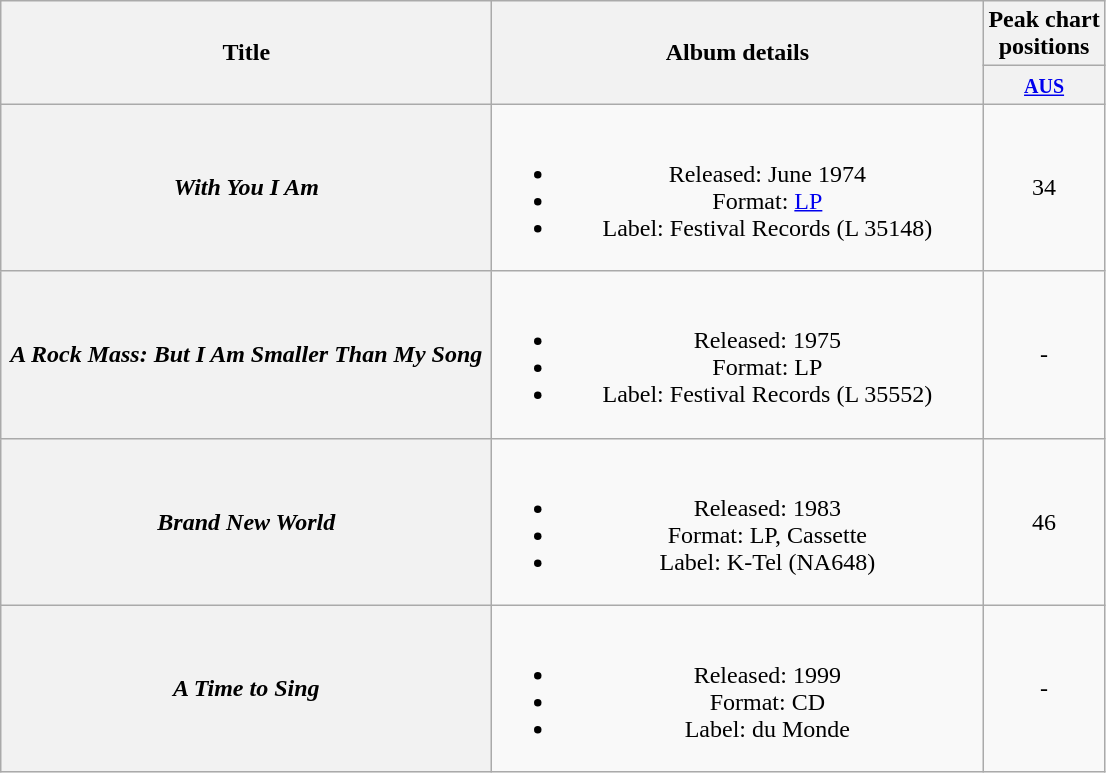<table class="wikitable plainrowheaders" style="text-align:center;" border="1">
<tr>
<th scope="col" rowspan="2" style="width:20em;">Title</th>
<th scope="col" rowspan="2" style="width:20em;">Album details</th>
<th scope="col" colspan="1">Peak chart<br>positions</th>
</tr>
<tr>
<th scope="col" style="text-align:center;"><small><a href='#'>AUS</a></small><br></th>
</tr>
<tr>
<th scope="row"><em>With You I Am</em></th>
<td><br><ul><li>Released: June 1974</li><li>Format: <a href='#'>LP</a></li><li>Label: Festival Records (L 35148)</li></ul></td>
<td align="center">34</td>
</tr>
<tr>
<th scope="row"><em>A Rock Mass: But I Am Smaller Than My Song</em></th>
<td><br><ul><li>Released: 1975</li><li>Format: LP</li><li>Label: Festival Records (L 35552)</li></ul></td>
<td align="center">-</td>
</tr>
<tr>
<th scope="row"><em>Brand New World</em></th>
<td><br><ul><li>Released: 1983</li><li>Format: LP, Cassette</li><li>Label: K-Tel (NA648)</li></ul></td>
<td align="center">46</td>
</tr>
<tr>
<th scope="row"><em>A Time to Sing</em></th>
<td><br><ul><li>Released: 1999</li><li>Format: CD</li><li>Label: du Monde</li></ul></td>
<td align="center">-</td>
</tr>
</table>
